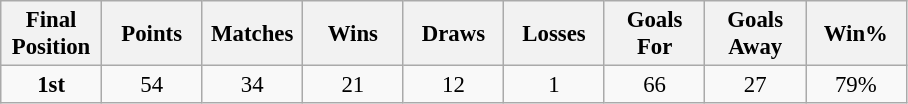<table class="wikitable" style="font-size: 95%; text-align: center;">
<tr>
<th width=60>Final Position</th>
<th width=60>Points</th>
<th width=60>Matches</th>
<th width=60>Wins</th>
<th width=60>Draws</th>
<th width=60>Losses</th>
<th width=60>Goals For</th>
<th width=60>Goals Away</th>
<th width=60>Win%</th>
</tr>
<tr>
<td><strong>1st</strong></td>
<td>54</td>
<td>34</td>
<td>21</td>
<td>12</td>
<td>1</td>
<td>66</td>
<td>27</td>
<td>79%</td>
</tr>
</table>
